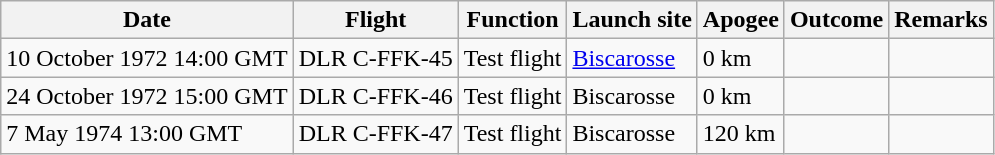<table class="wikitable sortable" border="1">
<tr>
<th>Date</th>
<th>Flight</th>
<th>Function</th>
<th>Launch site</th>
<th>Apogee</th>
<th>Outcome</th>
<th>Remarks</th>
</tr>
<tr>
<td>10 October 1972 14:00 GMT</td>
<td>DLR C-FFK-45</td>
<td>Test flight</td>
<td><a href='#'>Biscarosse</a></td>
<td>0 km</td>
<td></td>
<td></td>
</tr>
<tr>
<td>24 October 1972 15:00 GMT</td>
<td>DLR C-FFK-46</td>
<td>Test flight</td>
<td>Biscarosse</td>
<td>0 km</td>
<td></td>
<td></td>
</tr>
<tr>
<td>7 May 1974 13:00 GMT</td>
<td>DLR C-FFK-47</td>
<td>Test flight</td>
<td>Biscarosse</td>
<td>120 km</td>
<td></td>
<td></td>
</tr>
</table>
